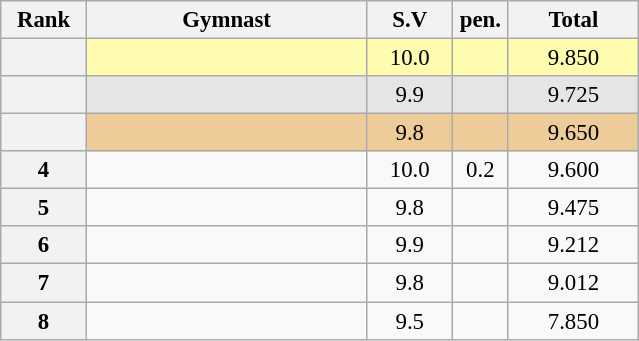<table class="wikitable sortable" style="text-align:center; font-size:95%">
<tr>
<th scope="col" style="width:50px;">Rank</th>
<th scope="col" style="width:180px;">Gymnast</th>
<th scope="col" style="width:50px;">S.V</th>
<th scope="col" style="width:30px;">pen.</th>
<th scope="col" style="width:80px;">Total</th>
</tr>
<tr style="background:#fffcaf;">
<th scope=row style="text-align:center"></th>
<td style="text-align:left;"></td>
<td>10.0</td>
<td></td>
<td>9.850</td>
</tr>
<tr style="background:#e5e5e5;">
<th scope=row style="text-align:center"></th>
<td style="text-align:left;"></td>
<td>9.9</td>
<td></td>
<td>9.725</td>
</tr>
<tr style="background:#ec9;">
<th scope=row style="text-align:center"></th>
<td style="text-align:left;"></td>
<td>9.8</td>
<td></td>
<td>9.650</td>
</tr>
<tr>
<th scope=row style="text-align:center">4</th>
<td style="text-align:left;"></td>
<td>10.0</td>
<td>0.2</td>
<td>9.600</td>
</tr>
<tr>
<th scope=row style="text-align:center">5</th>
<td style="text-align:left;"></td>
<td>9.8</td>
<td></td>
<td>9.475</td>
</tr>
<tr>
<th scope=row style="text-align:center">6</th>
<td style="text-align:left;"></td>
<td>9.9</td>
<td></td>
<td>9.212</td>
</tr>
<tr>
<th scope=row style="text-align:center">7</th>
<td style="text-align:left;"></td>
<td>9.8</td>
<td></td>
<td>9.012</td>
</tr>
<tr>
<th scope=row style="text-align:center">8</th>
<td style="text-align:left;"></td>
<td>9.5</td>
<td></td>
<td>7.850</td>
</tr>
</table>
